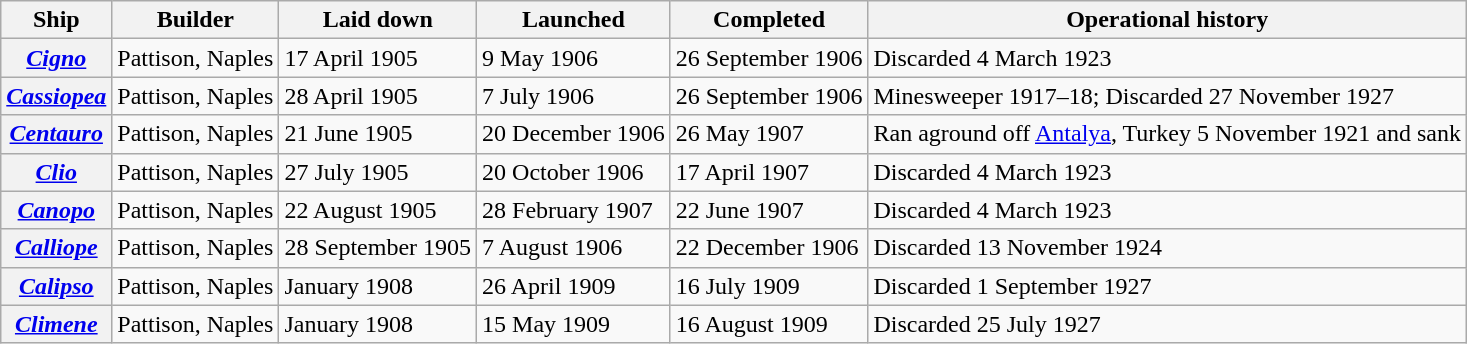<table class="wikitable plainrowheaders">
<tr>
<th scope="col">Ship</th>
<th scope="col">Builder </th>
<th scope="col">Laid down </th>
<th scope="col">Launched </th>
<th scope="col">Completed </th>
<th scope="col">Operational history</th>
</tr>
<tr>
<th scope="row"><a href='#'><em>Cigno</em></a></th>
<td>Pattison, Naples</td>
<td>17 April 1905</td>
<td>9 May 1906</td>
<td>26 September 1906</td>
<td>Discarded 4 March 1923</td>
</tr>
<tr>
<th scope="row"><a href='#'><em>Cassiopea</em></a></th>
<td>Pattison, Naples</td>
<td>28 April 1905</td>
<td>7 July 1906</td>
<td>26 September 1906</td>
<td>Minesweeper 1917–18; Discarded 27 November 1927</td>
</tr>
<tr>
<th scope="row"><a href='#'><em>Centauro</em></a></th>
<td>Pattison, Naples</td>
<td>21 June 1905</td>
<td>20 December 1906</td>
<td>26 May 1907</td>
<td>Ran aground off <a href='#'>Antalya</a>, Turkey 5 November 1921 and sank</td>
</tr>
<tr>
<th scope="row"><a href='#'><em>Clio</em></a></th>
<td>Pattison, Naples</td>
<td>27 July 1905</td>
<td>20 October 1906</td>
<td>17 April 1907</td>
<td>Discarded 4 March 1923</td>
</tr>
<tr>
<th scope="row"><a href='#'><em>Canopo</em></a></th>
<td>Pattison, Naples</td>
<td>22 August 1905</td>
<td>28 February 1907</td>
<td>22 June 1907</td>
<td>Discarded 4 March 1923</td>
</tr>
<tr>
<th scope="row"><a href='#'><em>Calliope</em></a></th>
<td>Pattison, Naples</td>
<td>28 September 1905</td>
<td>7 August 1906</td>
<td>22 December 1906</td>
<td>Discarded 13 November 1924</td>
</tr>
<tr>
<th scope="row"><a href='#'><em>Calipso</em></a></th>
<td>Pattison, Naples</td>
<td>January 1908</td>
<td>26 April 1909</td>
<td>16 July 1909</td>
<td>Discarded 1 September 1927</td>
</tr>
<tr>
<th scope="row"><a href='#'><em>Climene</em></a></th>
<td>Pattison, Naples</td>
<td>January 1908</td>
<td>15 May 1909</td>
<td>16 August 1909</td>
<td>Discarded 25 July 1927</td>
</tr>
</table>
